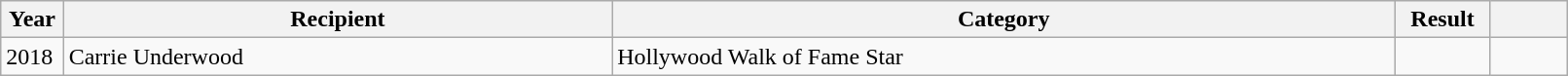<table class="wikitable plainrowheaders" style="width:85%;">
<tr>
<th scope="col" style="width:4%;">Year</th>
<th scope="col" style="width:35%;">Recipient</th>
<th scope="col" style="width:50%;">Category</th>
<th scope="col" style="width:6%;">Result</th>
<th scope="col" style="width:6%;"></th>
</tr>
<tr>
<td>2018</td>
<td>Carrie Underwood</td>
<td>Hollywood Walk of Fame Star</td>
<td></td>
<td></td>
</tr>
</table>
